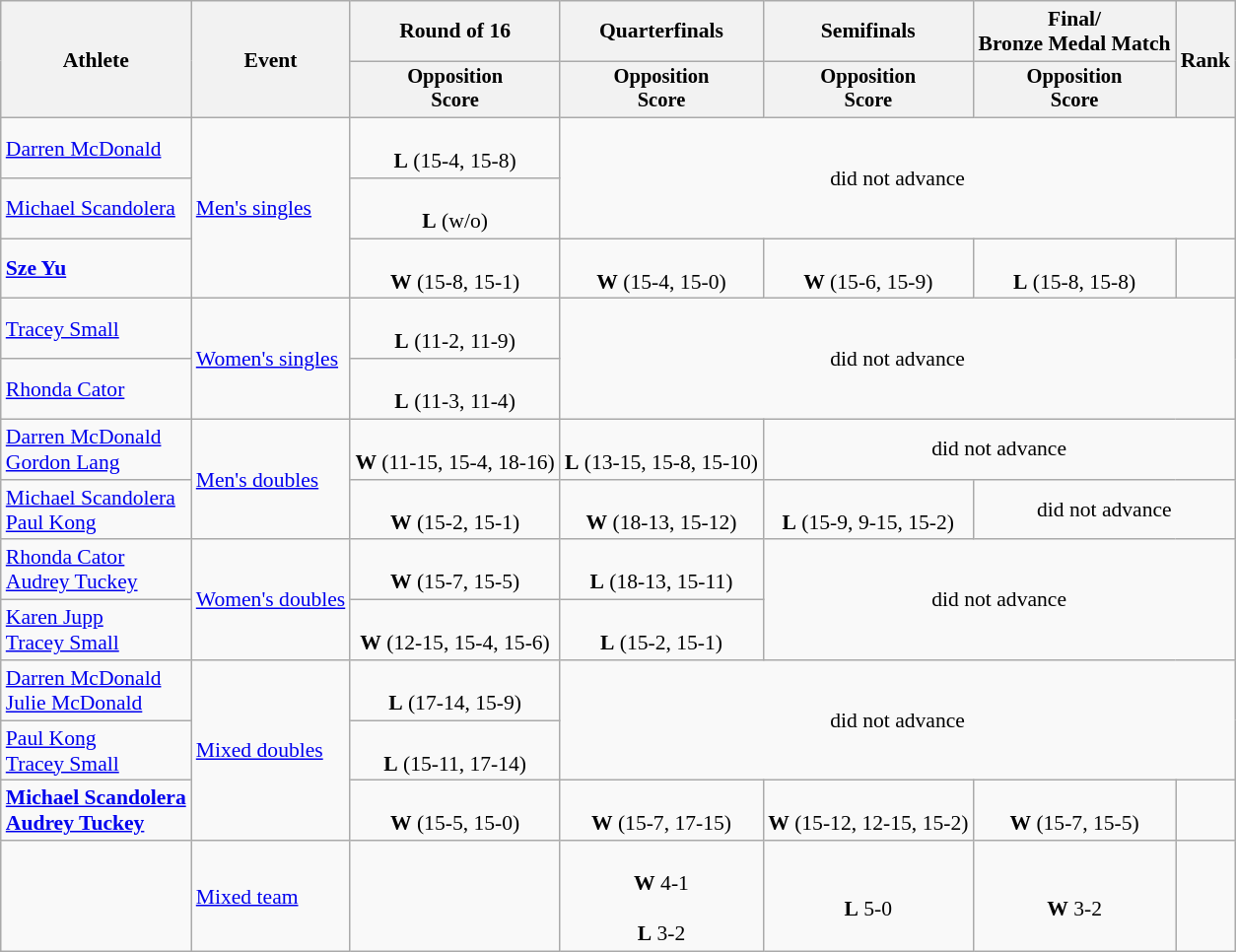<table class=wikitable style="font-size:90%">
<tr>
<th rowspan="2">Athlete</th>
<th rowspan="2">Event</th>
<th>Round of 16</th>
<th>Quarterfinals</th>
<th>Semifinals</th>
<th>Final/<br>Bronze Medal Match</th>
<th rowspan=2>Rank</th>
</tr>
<tr style="font-size:95%">
<th>Opposition<br>Score</th>
<th>Opposition<br>Score</th>
<th>Opposition<br>Score</th>
<th>Opposition<br>Score</th>
</tr>
<tr align=center>
<td align=left><a href='#'>Darren McDonald</a></td>
<td rowspan=3 align=left><a href='#'>Men's singles</a></td>
<td><br><strong>L</strong> (15-4, 15-8)</td>
<td colspan=4 rowspan=2>did not advance</td>
</tr>
<tr align=center>
<td align=left><a href='#'>Michael Scandolera</a></td>
<td><br><strong>L</strong> (w/o)</td>
</tr>
<tr align=center>
<td align=left><strong><a href='#'>Sze Yu</a></strong></td>
<td><br><strong>W</strong> (15-8, 15-1)</td>
<td><br><strong>W</strong> (15-4, 15-0)</td>
<td><br><strong>W</strong> (15-6, 15-9)</td>
<td><br><strong>L</strong> (15-8, 15-8)</td>
<td></td>
</tr>
<tr align=center>
<td align=left><a href='#'>Tracey Small</a></td>
<td rowspan=2 align=left><a href='#'>Women's singles</a></td>
<td><br><strong>L</strong> (11-2, 11-9)</td>
<td colspan=4 rowspan=2>did not advance</td>
</tr>
<tr align=center>
<td align=left><a href='#'>Rhonda Cator</a></td>
<td><br><strong>L</strong> (11-3, 11-4)</td>
</tr>
<tr align=center>
<td align=left><a href='#'>Darren McDonald</a><br><a href='#'>Gordon Lang</a></td>
<td rowspan=2 align=left><a href='#'>Men's doubles</a></td>
<td><br><strong>W</strong> (11-15, 15-4, 18-16)</td>
<td><br><strong>L</strong> (13-15, 15-8, 15-10)</td>
<td colspan=3>did not advance</td>
</tr>
<tr align=center>
<td align=left><a href='#'>Michael Scandolera</a><br><a href='#'>Paul Kong</a></td>
<td><br><strong>W</strong> (15-2, 15-1)</td>
<td><br><strong>W</strong> (18-13, 15-12)</td>
<td><br><strong>L</strong> (15-9, 9-15, 15-2)</td>
<td colspan=2>did not advance</td>
</tr>
<tr align=center>
<td align=left><a href='#'>Rhonda Cator</a><br><a href='#'>Audrey Tuckey</a></td>
<td rowspan=2 align=left><a href='#'>Women's doubles</a></td>
<td><br><strong>W</strong> (15-7, 15-5)</td>
<td><br><strong>L</strong> (18-13, 15-11)</td>
<td colspan=3 rowspan=2>did not advance</td>
</tr>
<tr align=center>
<td align=left><a href='#'>Karen Jupp</a><br><a href='#'>Tracey Small</a></td>
<td><br><strong>W</strong> (12-15, 15-4, 15-6)</td>
<td><br><strong>L</strong> (15-2, 15-1)</td>
</tr>
<tr align=center>
<td align=left><a href='#'>Darren McDonald</a><br><a href='#'>Julie McDonald</a></td>
<td rowspan=3 align=left><a href='#'>Mixed doubles</a></td>
<td><br><strong>L</strong> (17-14, 15-9)</td>
<td colspan=4 rowspan=2>did not advance</td>
</tr>
<tr align=center>
<td align=left><a href='#'>Paul Kong</a><br><a href='#'>Tracey Small</a></td>
<td><br><strong>L</strong> (15-11, 17-14)</td>
</tr>
<tr align=center>
<td align=left><strong><a href='#'>Michael Scandolera</a></strong><br><strong><a href='#'>Audrey Tuckey</a></strong></td>
<td><br><strong>W</strong> (15-5, 15-0)</td>
<td><br><strong>W</strong> (15-7, 17-15)</td>
<td><br><strong>W</strong> (15-12, 12-15, 15-2)</td>
<td><br><strong>W</strong> (15-7, 15-5)</td>
<td></td>
</tr>
<tr align=center>
<td align=left><strong></strong></td>
<td align=left><a href='#'>Mixed team</a></td>
<td></td>
<td><br><strong>W</strong> 4-1<br><br><strong>L</strong> 3-2</td>
<td><br><strong>L</strong> 5-0</td>
<td><br><strong>W</strong> 3-2</td>
<td></td>
</tr>
</table>
